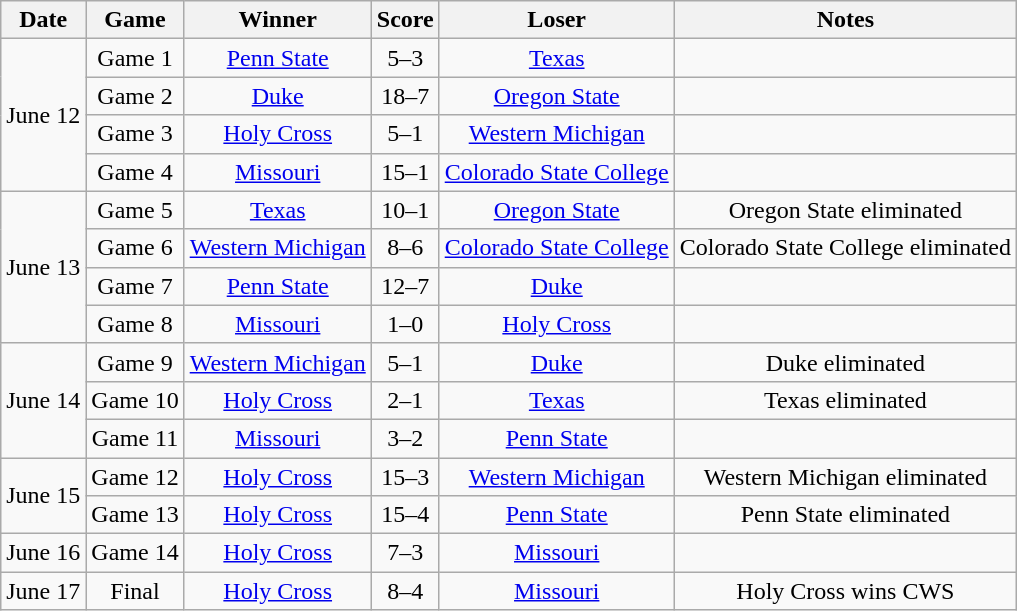<table class="wikitable" style="text-align:center">
<tr>
<th>Date</th>
<th>Game</th>
<th>Winner</th>
<th>Score</th>
<th>Loser</th>
<th>Notes</th>
</tr>
<tr>
<td rowspan=4>June 12</td>
<td>Game 1</td>
<td><a href='#'>Penn State</a></td>
<td>5–3</td>
<td><a href='#'>Texas</a></td>
<td></td>
</tr>
<tr>
<td>Game 2</td>
<td><a href='#'>Duke</a></td>
<td>18–7</td>
<td><a href='#'>Oregon State</a></td>
<td></td>
</tr>
<tr>
<td>Game 3</td>
<td><a href='#'>Holy Cross</a></td>
<td>5–1</td>
<td><a href='#'>Western Michigan</a></td>
<td></td>
</tr>
<tr>
<td>Game 4</td>
<td><a href='#'>Missouri</a></td>
<td>15–1</td>
<td><a href='#'>Colorado State College</a></td>
<td></td>
</tr>
<tr>
<td rowspan=4>June 13</td>
<td>Game 5</td>
<td><a href='#'>Texas</a></td>
<td>10–1</td>
<td><a href='#'>Oregon State</a></td>
<td>Oregon State eliminated</td>
</tr>
<tr>
<td>Game 6</td>
<td><a href='#'>Western Michigan</a></td>
<td>8–6</td>
<td><a href='#'>Colorado State College</a></td>
<td>Colorado State College eliminated</td>
</tr>
<tr>
<td>Game 7</td>
<td><a href='#'>Penn State</a></td>
<td>12–7</td>
<td><a href='#'>Duke</a></td>
<td></td>
</tr>
<tr>
<td>Game 8</td>
<td><a href='#'>Missouri</a></td>
<td>1–0</td>
<td><a href='#'>Holy Cross</a></td>
<td></td>
</tr>
<tr>
<td rowspan=3>June 14</td>
<td>Game 9</td>
<td><a href='#'>Western Michigan</a></td>
<td>5–1</td>
<td><a href='#'>Duke</a></td>
<td>Duke eliminated</td>
</tr>
<tr>
<td>Game 10</td>
<td><a href='#'>Holy Cross</a></td>
<td>2–1</td>
<td><a href='#'>Texas</a></td>
<td>Texas eliminated</td>
</tr>
<tr>
<td>Game 11</td>
<td><a href='#'>Missouri</a></td>
<td>3–2</td>
<td><a href='#'>Penn State</a></td>
<td></td>
</tr>
<tr>
<td rowspan=2>June 15</td>
<td>Game 12</td>
<td><a href='#'>Holy Cross</a></td>
<td>15–3</td>
<td><a href='#'>Western Michigan</a></td>
<td>Western Michigan eliminated</td>
</tr>
<tr>
<td>Game 13</td>
<td><a href='#'>Holy Cross</a></td>
<td>15–4</td>
<td><a href='#'>Penn State</a></td>
<td>Penn State eliminated</td>
</tr>
<tr>
<td>June 16</td>
<td>Game 14</td>
<td><a href='#'>Holy Cross</a></td>
<td>7–3</td>
<td><a href='#'>Missouri</a></td>
<td></td>
</tr>
<tr>
<td>June 17</td>
<td>Final</td>
<td><a href='#'>Holy Cross</a></td>
<td>8–4</td>
<td><a href='#'>Missouri</a></td>
<td>Holy Cross wins CWS</td>
</tr>
</table>
